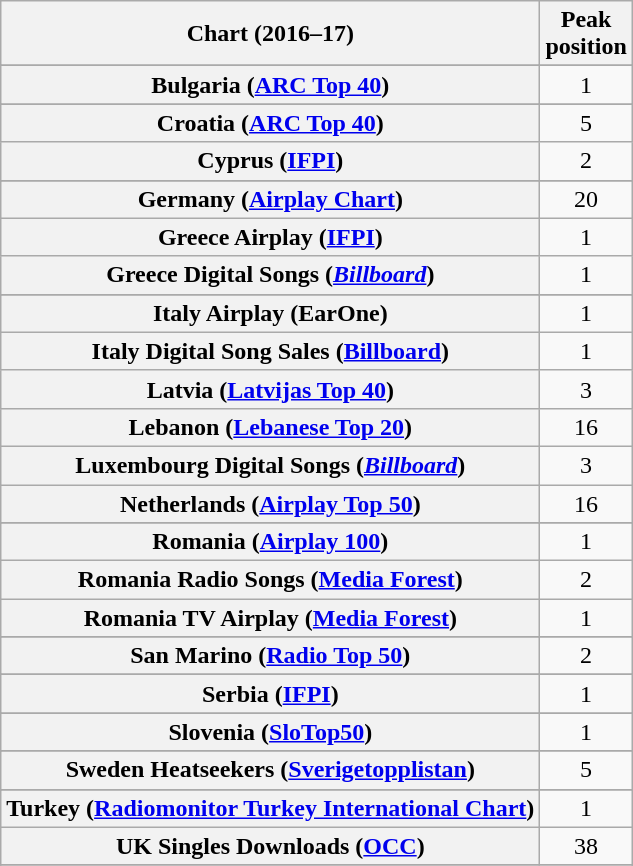<table class="wikitable sortable plainrowheaders" style="text-align:center">
<tr>
<th scope="col">Chart (2016–17)</th>
<th scope="col">Peak<br>position</th>
</tr>
<tr>
</tr>
<tr>
</tr>
<tr>
</tr>
<tr>
<th scope="row">Bulgaria (<a href='#'>ARC Top 40</a>)</th>
<td>1</td>
</tr>
<tr>
</tr>
<tr>
<th scope="row">Croatia (<a href='#'>ARC Top 40</a>)</th>
<td>5</td>
</tr>
<tr>
<th scope="row">Cyprus (<a href='#'>IFPI</a>)</th>
<td>2</td>
</tr>
<tr>
</tr>
<tr>
</tr>
<tr>
</tr>
<tr>
</tr>
<tr>
<th scope="row">Germany (<a href='#'>Airplay Chart</a>)</th>
<td>20</td>
</tr>
<tr>
<th scope="row">Greece Airplay (<a href='#'>IFPI</a>)</th>
<td>1</td>
</tr>
<tr>
<th scope="row">Greece Digital Songs (<em><a href='#'>Billboard</a></em>)</th>
<td>1</td>
</tr>
<tr>
</tr>
<tr>
</tr>
<tr>
</tr>
<tr>
</tr>
<tr>
</tr>
<tr>
<th scope="row">Italy Airplay (EarOne)</th>
<td>1</td>
</tr>
<tr>
<th scope="row">Italy Digital Song Sales (<a href='#'>Billboard</a>)</th>
<td>1</td>
</tr>
<tr>
<th scope="row">Latvia (<a href='#'>Latvijas Top 40</a>)</th>
<td>3</td>
</tr>
<tr>
<th scope="row">Lebanon (<a href='#'>Lebanese Top 20</a>)</th>
<td>16</td>
</tr>
<tr>
<th scope="row">Luxembourg Digital Songs (<em><a href='#'>Billboard</a></em>)</th>
<td>3</td>
</tr>
<tr>
<th scope="row">Netherlands (<a href='#'>Airplay Top 50</a>)</th>
<td>16</td>
</tr>
<tr>
</tr>
<tr>
</tr>
<tr>
</tr>
<tr>
</tr>
<tr>
</tr>
<tr>
<th scope="row">Romania (<a href='#'>Airplay 100</a>)</th>
<td>1</td>
</tr>
<tr>
<th scope="row">Romania Radio Songs (<a href='#'>Media Forest</a>)</th>
<td>2</td>
</tr>
<tr>
<th scope="row">Romania TV Airplay (<a href='#'>Media Forest</a>)</th>
<td>1</td>
</tr>
<tr>
</tr>
<tr>
<th scope="row">San Marino (<a href='#'>Radio Top 50</a>)</th>
<td>2</td>
</tr>
<tr>
</tr>
<tr>
<th scope="row">Serbia (<a href='#'>IFPI</a>)</th>
<td>1</td>
</tr>
<tr>
</tr>
<tr>
</tr>
<tr>
<th scope="row">Slovenia (<a href='#'>SloTop50</a>)</th>
<td>1</td>
</tr>
<tr>
</tr>
<tr>
<th scope="row">Sweden Heatseekers (<a href='#'>Sverigetopplistan</a>)</th>
<td>5</td>
</tr>
<tr>
</tr>
<tr>
</tr>
<tr>
</tr>
<tr>
<th scope="row">Turkey (<a href='#'>Radiomonitor Turkey International Chart</a>)</th>
<td>1</td>
</tr>
<tr>
<th scope="row">UK Singles Downloads (<a href='#'>OCC</a>)</th>
<td>38</td>
</tr>
<tr>
</tr>
<tr>
</tr>
<tr>
</tr>
</table>
